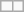<table class="wikitable" style="float:right;">
<tr>
<td></td>
<td></td>
</tr>
</table>
